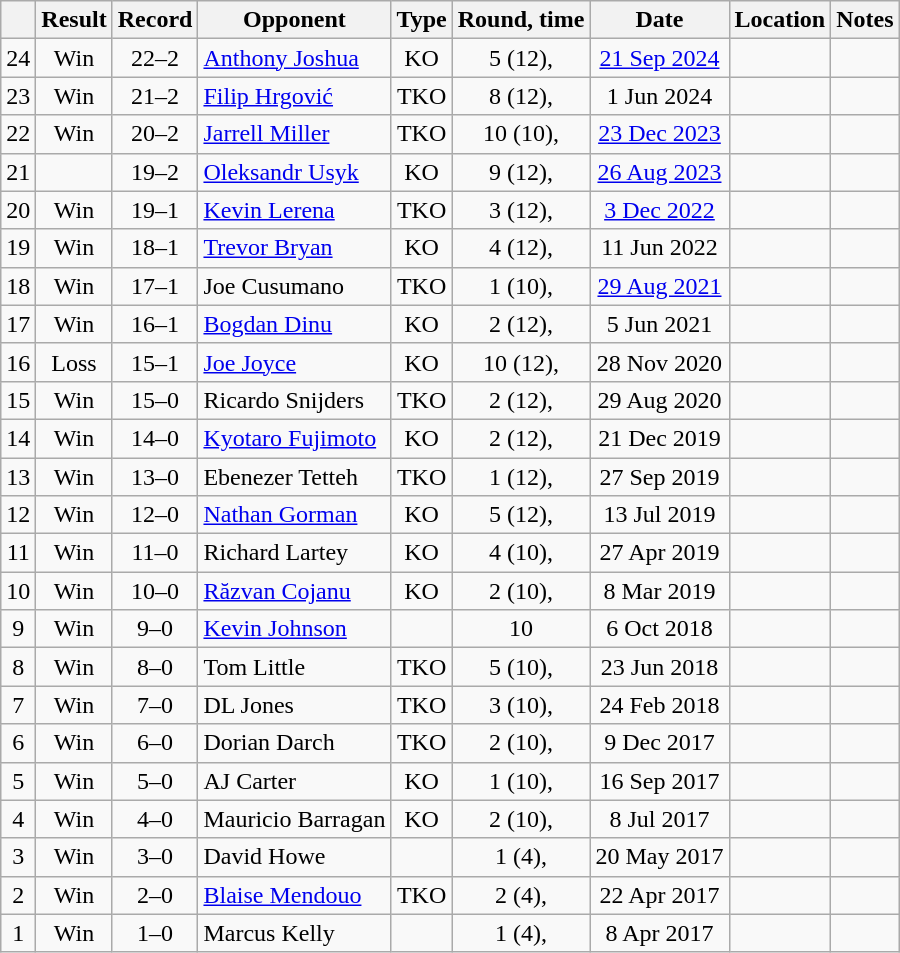<table class="wikitable" style="text-align:center">
<tr>
<th></th>
<th>Result</th>
<th>Record</th>
<th>Opponent</th>
<th>Type</th>
<th>Round, time</th>
<th>Date</th>
<th>Location</th>
<th>Notes</th>
</tr>
<tr>
<td>24</td>
<td>Win</td>
<td>22–2</td>
<td style="text-align:left;"><a href='#'>Anthony Joshua</a></td>
<td>KO</td>
<td>5 (12), </td>
<td><a href='#'>21 Sep 2024</a></td>
<td style="text-align:left;"></td>
<td style="text-align:left;"></td>
</tr>
<tr>
<td>23</td>
<td>Win</td>
<td>21–2</td>
<td style="text-align:left;"><a href='#'>Filip Hrgović</a></td>
<td>TKO</td>
<td>8 (12), </td>
<td>1 Jun 2024</td>
<td style="text-align:left;"></td>
<td style="text-align:left;"></td>
</tr>
<tr>
<td>22</td>
<td>Win</td>
<td>20–2</td>
<td style="text-align:left;"><a href='#'>Jarrell Miller</a></td>
<td>TKO</td>
<td>10 (10), </td>
<td><a href='#'>23 Dec 2023</a></td>
<td style="text-align:left;"></td>
<td></td>
</tr>
<tr>
<td>21</td>
<td></td>
<td>19–2</td>
<td style="text-align:left;"><a href='#'>Oleksandr Usyk</a></td>
<td>KO</td>
<td>9 (12), </td>
<td><a href='#'>26 Aug 2023</a></td>
<td style="text-align:left;"></td>
<td style="text-align:left;"></td>
</tr>
<tr>
<td>20</td>
<td>Win</td>
<td>19–1</td>
<td style="text-align:left;"><a href='#'>Kevin Lerena</a></td>
<td>TKO</td>
<td>3 (12), </td>
<td><a href='#'>3 Dec 2022</a></td>
<td style="text-align:left;"></td>
<td style="text-align:left;"></td>
</tr>
<tr>
<td>19</td>
<td>Win</td>
<td>18–1</td>
<td style="text-align:left;"><a href='#'>Trevor Bryan</a></td>
<td>KO</td>
<td>4 (12), </td>
<td>11 Jun 2022</td>
<td style="text-align:left;"></td>
<td style="text-align:left;"></td>
</tr>
<tr>
<td>18</td>
<td>Win</td>
<td>17–1</td>
<td style="text-align:left;">Joe Cusumano</td>
<td>TKO</td>
<td>1 (10), </td>
<td><a href='#'>29 Aug 2021</a></td>
<td style="text-align:left;"></td>
<td></td>
</tr>
<tr>
<td>17</td>
<td>Win</td>
<td>16–1</td>
<td style="text-align:left;"><a href='#'>Bogdan Dinu</a></td>
<td>KO</td>
<td>2 (12), </td>
<td>5 Jun 2021</td>
<td style="text-align:left;"></td>
<td style="text-align:left;"></td>
</tr>
<tr>
<td>16</td>
<td>Loss</td>
<td>15–1</td>
<td style="text-align:left;"><a href='#'>Joe Joyce</a></td>
<td>KO</td>
<td>10 (12), </td>
<td>28 Nov 2020</td>
<td style="text-align:left;"></td>
<td style="text-align:left;"></td>
</tr>
<tr>
<td>15</td>
<td>Win</td>
<td>15–0</td>
<td style="text-align:left;">Ricardo Snijders</td>
<td>TKO</td>
<td>2 (12), </td>
<td>29 Aug 2020</td>
<td style="text-align:left;"></td>
<td style="text-align:left;"></td>
</tr>
<tr>
<td>14</td>
<td>Win</td>
<td>14–0</td>
<td style="text-align:left;"><a href='#'>Kyotaro Fujimoto</a></td>
<td>KO</td>
<td>2 (12), </td>
<td>21 Dec 2019</td>
<td style="text-align:left;"></td>
<td style="text-align:left;"></td>
</tr>
<tr>
<td>13</td>
<td>Win</td>
<td>13–0</td>
<td style="text-align:left;">Ebenezer Tetteh</td>
<td>TKO</td>
<td>1 (12), </td>
<td>27 Sep 2019</td>
<td style="text-align:left;"></td>
<td style="text-align:left;"></td>
</tr>
<tr>
<td>12</td>
<td>Win</td>
<td>12–0</td>
<td style="text-align:left;"><a href='#'>Nathan Gorman</a></td>
<td>KO</td>
<td>5 (12), </td>
<td>13 Jul 2019</td>
<td style="text-align:left;"></td>
<td style="text-align:left;"></td>
</tr>
<tr>
<td>11</td>
<td>Win</td>
<td>11–0</td>
<td style="text-align:left;">Richard Lartey</td>
<td>KO</td>
<td>4 (10), </td>
<td>27 Apr 2019</td>
<td style="text-align:left;"></td>
<td style="text-align:left;"></td>
</tr>
<tr>
<td>10</td>
<td>Win</td>
<td>10–0</td>
<td style="text-align:left;"><a href='#'>Răzvan Cojanu</a></td>
<td>KO</td>
<td>2 (10), </td>
<td>8 Mar 2019</td>
<td style="text-align:left;"></td>
<td style="text-align:left;"></td>
</tr>
<tr>
<td>9</td>
<td>Win</td>
<td>9–0</td>
<td style="text-align:left;"><a href='#'>Kevin Johnson</a></td>
<td></td>
<td>10</td>
<td>6 Oct 2018</td>
<td style="text-align:left;"></td>
<td></td>
</tr>
<tr>
<td>8</td>
<td>Win</td>
<td>8–0</td>
<td style="text-align:left;">Tom Little</td>
<td>TKO</td>
<td>5 (10), </td>
<td>23 Jun 2018</td>
<td style="text-align:left;"></td>
<td style="text-align:left;"></td>
</tr>
<tr>
<td>7</td>
<td>Win</td>
<td>7–0</td>
<td style="text-align:left;">DL Jones</td>
<td>TKO</td>
<td>3 (10), </td>
<td>24 Feb 2018</td>
<td style="text-align:left;"></td>
<td style="text-align:left;"></td>
</tr>
<tr>
<td>6</td>
<td>Win</td>
<td>6–0</td>
<td style="text-align:left;">Dorian Darch</td>
<td>TKO</td>
<td>2 (10), </td>
<td>9 Dec 2017</td>
<td style="text-align:left;"></td>
<td></td>
</tr>
<tr>
<td>5</td>
<td>Win</td>
<td>5–0</td>
<td style="text-align:left;">AJ Carter</td>
<td>KO</td>
<td>1 (10), </td>
<td>16 Sep 2017</td>
<td style="text-align:left;"></td>
<td style="text-align:left;"></td>
</tr>
<tr>
<td>4</td>
<td>Win</td>
<td>4–0</td>
<td style="text-align:left;">Mauricio Barragan</td>
<td>KO</td>
<td>2 (10), </td>
<td>8 Jul 2017</td>
<td style="text-align:left;"></td>
<td style="text-align:left;"></td>
</tr>
<tr>
<td>3</td>
<td>Win</td>
<td>3–0</td>
<td style="text-align:left;">David Howe</td>
<td></td>
<td>1 (4), </td>
<td>20 May 2017</td>
<td style="text-align:left;"></td>
<td></td>
</tr>
<tr>
<td>2</td>
<td>Win</td>
<td>2–0</td>
<td style="text-align:left;"><a href='#'>Blaise Mendouo</a></td>
<td>TKO</td>
<td>2 (4), </td>
<td>22 Apr 2017</td>
<td style="text-align:left;"></td>
<td></td>
</tr>
<tr>
<td>1</td>
<td>Win</td>
<td>1–0</td>
<td style="text-align:left;">Marcus Kelly</td>
<td></td>
<td>1 (4), </td>
<td>8 Apr 2017</td>
<td style="text-align:left;"></td>
<td></td>
</tr>
</table>
